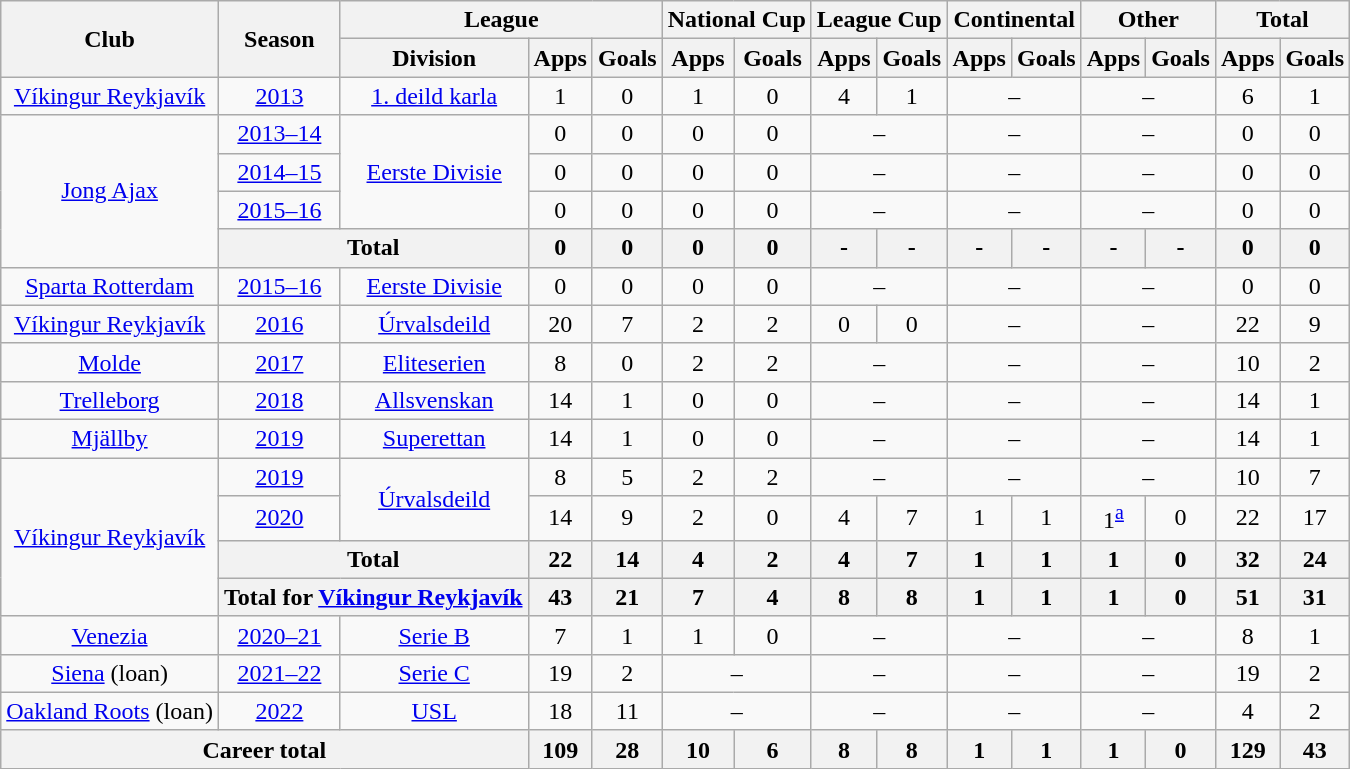<table class="wikitable" style="text-align: center;">
<tr>
<th rowspan="2">Club</th>
<th rowspan="2">Season</th>
<th colspan="3">League</th>
<th colspan="2">National Cup</th>
<th colspan="2">League Cup</th>
<th colspan="2">Continental</th>
<th colspan="2">Other</th>
<th colspan="2">Total</th>
</tr>
<tr>
<th>Division</th>
<th>Apps</th>
<th>Goals</th>
<th>Apps</th>
<th>Goals</th>
<th>Apps</th>
<th>Goals</th>
<th>Apps</th>
<th>Goals</th>
<th>Apps</th>
<th>Goals</th>
<th>Apps</th>
<th>Goals</th>
</tr>
<tr>
<td valign="center"><a href='#'>Víkingur Reykjavík</a></td>
<td><a href='#'>2013</a></td>
<td><a href='#'>1. deild karla</a></td>
<td>1</td>
<td>0</td>
<td>1</td>
<td>0</td>
<td>4</td>
<td>1</td>
<td colspan="2">–</td>
<td colspan="2">–</td>
<td>6</td>
<td>1</td>
</tr>
<tr>
<td rowspan="4" valign="center"><a href='#'>Jong Ajax</a></td>
<td><a href='#'>2013–14</a></td>
<td rowspan="3" valign="center"><a href='#'>Eerste Divisie</a></td>
<td>0</td>
<td>0</td>
<td>0</td>
<td>0</td>
<td colspan="2">–</td>
<td colspan="2">–</td>
<td colspan="2">–</td>
<td>0</td>
<td>0</td>
</tr>
<tr>
<td><a href='#'>2014–15</a></td>
<td>0</td>
<td>0</td>
<td>0</td>
<td>0</td>
<td colspan="2">–</td>
<td colspan="2">–</td>
<td colspan="2">–</td>
<td>0</td>
<td>0</td>
</tr>
<tr>
<td><a href='#'>2015–16</a></td>
<td>0</td>
<td>0</td>
<td>0</td>
<td>0</td>
<td colspan="2">–</td>
<td colspan="2">–</td>
<td colspan="2">–</td>
<td>0</td>
<td>0</td>
</tr>
<tr>
<th colspan="2">Total</th>
<th>0</th>
<th>0</th>
<th>0</th>
<th>0</th>
<th>-</th>
<th>-</th>
<th>-</th>
<th>-</th>
<th>-</th>
<th>-</th>
<th>0</th>
<th>0</th>
</tr>
<tr>
<td valign="center"><a href='#'>Sparta Rotterdam</a></td>
<td><a href='#'>2015–16</a></td>
<td><a href='#'>Eerste Divisie</a></td>
<td>0</td>
<td>0</td>
<td>0</td>
<td>0</td>
<td colspan="2">–</td>
<td colspan="2">–</td>
<td colspan="2">–</td>
<td>0</td>
<td>0</td>
</tr>
<tr>
<td valign="center"><a href='#'>Víkingur Reykjavík</a></td>
<td><a href='#'>2016</a></td>
<td><a href='#'>Úrvalsdeild</a></td>
<td>20</td>
<td>7</td>
<td>2</td>
<td>2</td>
<td>0</td>
<td>0</td>
<td colspan="2">–</td>
<td colspan="2">–</td>
<td>22</td>
<td>9</td>
</tr>
<tr>
<td rowspan="1" valign="center"><a href='#'>Molde</a></td>
<td><a href='#'>2017</a></td>
<td rowspan="1" valign="center"><a href='#'>Eliteserien</a></td>
<td>8</td>
<td>0</td>
<td>2</td>
<td>2</td>
<td colspan="2">–</td>
<td colspan="2">–</td>
<td colspan="2">–</td>
<td>10</td>
<td>2</td>
</tr>
<tr>
<td rowspan="1" valign="center"><a href='#'>Trelleborg</a></td>
<td><a href='#'>2018</a></td>
<td rowspan="1" valign="center"><a href='#'>Allsvenskan</a></td>
<td>14</td>
<td>1</td>
<td>0</td>
<td>0</td>
<td colspan="2">–</td>
<td colspan="2">–</td>
<td colspan="2">–</td>
<td>14</td>
<td>1</td>
</tr>
<tr>
<td rowspan="1" valign="center"><a href='#'>Mjällby</a></td>
<td><a href='#'>2019</a></td>
<td rowspan="1" valign="center"><a href='#'>Superettan</a></td>
<td>14</td>
<td>1</td>
<td>0</td>
<td>0</td>
<td colspan="2">–</td>
<td colspan="2">–</td>
<td colspan="2">–</td>
<td>14</td>
<td>1</td>
</tr>
<tr>
<td rowspan="4" valign="center"><a href='#'>Víkingur Reykjavík</a></td>
<td><a href='#'>2019</a></td>
<td rowspan="2" valign="center"><a href='#'>Úrvalsdeild</a></td>
<td>8</td>
<td>5</td>
<td>2</td>
<td>2</td>
<td colspan="2">–</td>
<td colspan="2">–</td>
<td colspan="2">–</td>
<td>10</td>
<td>7</td>
</tr>
<tr>
<td><a href='#'>2020</a></td>
<td>14</td>
<td>9</td>
<td>2</td>
<td>0</td>
<td>4</td>
<td>7</td>
<td>1</td>
<td>1</td>
<td>1<sup><a href='#'>a</a></sup></td>
<td>0</td>
<td>22</td>
<td>17</td>
</tr>
<tr>
<th colspan="2">Total</th>
<th>22</th>
<th>14</th>
<th>4</th>
<th>2</th>
<th>4</th>
<th>7</th>
<th>1</th>
<th>1</th>
<th>1</th>
<th>0</th>
<th>32</th>
<th>24</th>
</tr>
<tr>
<th colspan="2">Total for <a href='#'>Víkingur Reykjavík</a></th>
<th>43</th>
<th>21</th>
<th>7</th>
<th>4</th>
<th>8</th>
<th>8</th>
<th>1</th>
<th>1</th>
<th>1</th>
<th>0</th>
<th>51</th>
<th>31</th>
</tr>
<tr>
<td><a href='#'>Venezia</a></td>
<td><a href='#'>2020–21</a></td>
<td><a href='#'>Serie B</a></td>
<td>7</td>
<td>1</td>
<td>1</td>
<td>0</td>
<td colspan="2">–</td>
<td colspan="2">–</td>
<td colspan="2">–</td>
<td>8</td>
<td>1</td>
</tr>
<tr>
<td><a href='#'>Siena</a> (loan)</td>
<td><a href='#'>2021–22</a></td>
<td><a href='#'>Serie C</a></td>
<td>19</td>
<td>2</td>
<td colspan="2">–</td>
<td colspan="2">–</td>
<td colspan="2">–</td>
<td colspan="2">–</td>
<td>19</td>
<td>2</td>
</tr>
<tr>
<td><a href='#'>Oakland Roots</a> (loan)</td>
<td><a href='#'>2022</a></td>
<td><a href='#'>USL</a></td>
<td>18</td>
<td>11</td>
<td colspan="2">–</td>
<td colspan="2">–</td>
<td colspan="2">–</td>
<td colspan="2">–</td>
<td>4</td>
<td>2</td>
</tr>
<tr>
<th colspan="3">Career total</th>
<th>109</th>
<th>28</th>
<th>10</th>
<th>6</th>
<th>8</th>
<th>8</th>
<th>1</th>
<th>1</th>
<th>1</th>
<th>0</th>
<th>129</th>
<th>43</th>
</tr>
</table>
